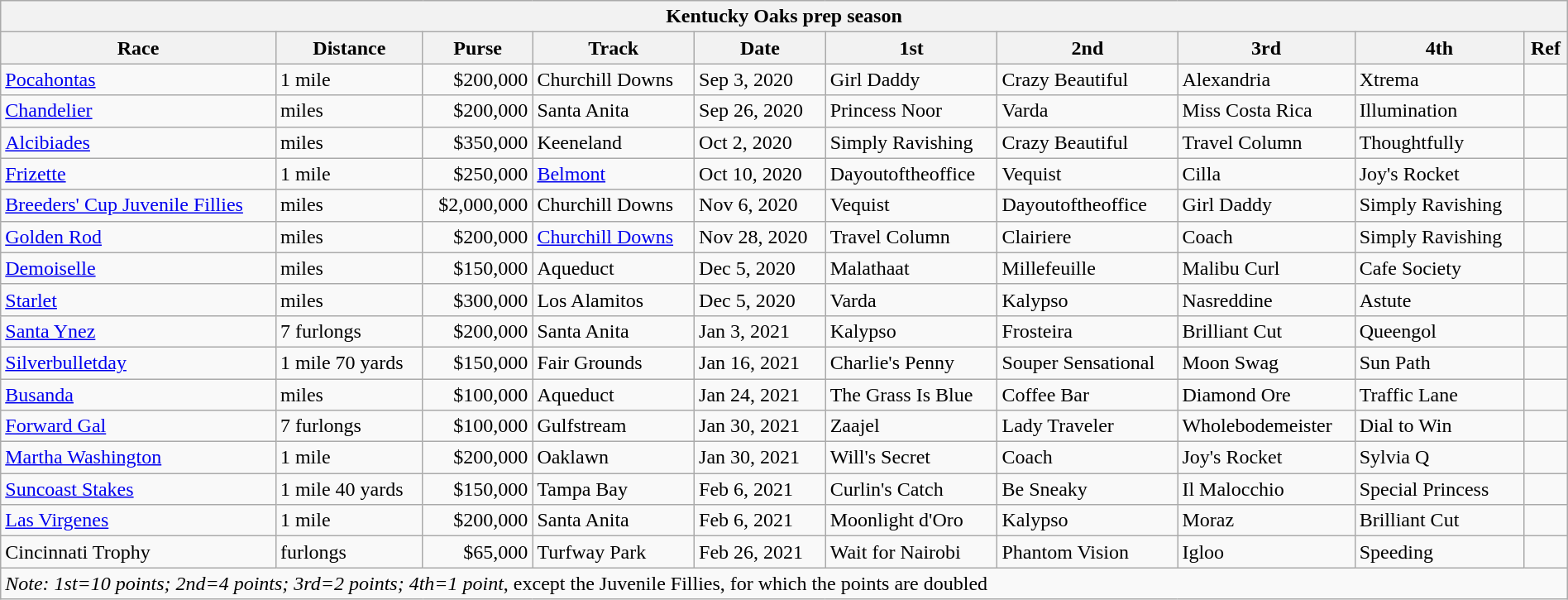<table class=wikitable style="width:100%">
<tr>
<th colspan=10>Kentucky Oaks prep season</th>
</tr>
<tr>
<th>Race</th>
<th>Distance</th>
<th>Purse</th>
<th>Track</th>
<th>Date</th>
<th>1st</th>
<th>2nd</th>
<th>3rd</th>
<th>4th</th>
<th>Ref</th>
</tr>
<tr>
<td><a href='#'>Pocahontas</a></td>
<td>1 mile</td>
<td align=right>$200,000</td>
<td>Churchill Downs</td>
<td>Sep 3, 2020</td>
<td>Girl Daddy</td>
<td>Crazy Beautiful</td>
<td>Alexandria</td>
<td>Xtrema</td>
<td></td>
</tr>
<tr>
<td><a href='#'>Chandelier</a></td>
<td> miles</td>
<td align=right>$200,000</td>
<td>Santa Anita</td>
<td>Sep 26, 2020</td>
<td>Princess Noor</td>
<td>Varda</td>
<td>Miss Costa Rica</td>
<td>Illumination</td>
<td></td>
</tr>
<tr>
<td><a href='#'>Alcibiades</a></td>
<td> miles</td>
<td align=right>$350,000</td>
<td>Keeneland</td>
<td>Oct 2, 2020</td>
<td>Simply Ravishing</td>
<td>Crazy Beautiful</td>
<td>Travel Column</td>
<td>Thoughtfully</td>
<td></td>
</tr>
<tr>
<td><a href='#'>Frizette</a></td>
<td>1 mile</td>
<td align=right>$250,000</td>
<td><a href='#'>Belmont</a></td>
<td>Oct 10, 2020</td>
<td>Dayoutoftheoffice</td>
<td>Vequist</td>
<td>Cilla</td>
<td>Joy's Rocket</td>
<td></td>
</tr>
<tr>
<td><a href='#'>Breeders' Cup Juvenile Fillies</a></td>
<td> miles</td>
<td align=right>$2,000,000</td>
<td>Churchill Downs</td>
<td>Nov 6, 2020</td>
<td>Vequist</td>
<td>Dayoutoftheoffice</td>
<td>Girl Daddy</td>
<td>Simply Ravishing</td>
<td></td>
</tr>
<tr>
<td><a href='#'>Golden Rod</a></td>
<td> miles</td>
<td align=right>$200,000</td>
<td><a href='#'>Churchill Downs</a></td>
<td>Nov 28, 2020</td>
<td>Travel Column</td>
<td>Clairiere</td>
<td>Coach</td>
<td>Simply Ravishing</td>
<td></td>
</tr>
<tr>
<td><a href='#'>Demoiselle</a></td>
<td> miles</td>
<td align=right>$150,000</td>
<td>Aqueduct</td>
<td>Dec 5, 2020</td>
<td>Malathaat</td>
<td>Millefeuille</td>
<td>Malibu Curl</td>
<td>Cafe Society</td>
<td></td>
</tr>
<tr>
<td><a href='#'>Starlet</a></td>
<td> miles</td>
<td align=right>$300,000</td>
<td>Los Alamitos</td>
<td>Dec 5, 2020</td>
<td>Varda</td>
<td>Kalypso</td>
<td>Nasreddine</td>
<td>Astute</td>
<td></td>
</tr>
<tr>
<td><a href='#'>Santa Ynez</a></td>
<td>7 furlongs</td>
<td align=right>$200,000</td>
<td>Santa Anita</td>
<td>Jan 3, 2021</td>
<td>Kalypso</td>
<td>Frosteira</td>
<td>Brilliant Cut</td>
<td>Queengol</td>
<td></td>
</tr>
<tr>
<td><a href='#'>Silverbulletday</a></td>
<td>1 mile 70 yards</td>
<td align=right>$150,000</td>
<td>Fair Grounds</td>
<td>Jan 16, 2021</td>
<td>Charlie's Penny</td>
<td>Souper Sensational</td>
<td>Moon Swag</td>
<td>Sun Path</td>
<td></td>
</tr>
<tr>
<td><a href='#'>Busanda</a></td>
<td> miles</td>
<td align=right>$100,000</td>
<td>Aqueduct</td>
<td>Jan 24, 2021</td>
<td>The Grass Is Blue</td>
<td>Coffee Bar</td>
<td>Diamond Ore</td>
<td>Traffic Lane</td>
<td></td>
</tr>
<tr>
<td><a href='#'>Forward Gal</a></td>
<td>7 furlongs</td>
<td align=right>$100,000</td>
<td>Gulfstream</td>
<td>Jan 30, 2021</td>
<td>Zaajel</td>
<td>Lady Traveler</td>
<td>Wholebodemeister</td>
<td>Dial to Win</td>
<td></td>
</tr>
<tr>
<td><a href='#'>Martha Washington</a></td>
<td>1 mile</td>
<td align=right>$200,000</td>
<td>Oaklawn</td>
<td>Jan 30, 2021</td>
<td>Will's Secret</td>
<td>Coach</td>
<td>Joy's Rocket</td>
<td>Sylvia Q</td>
<td></td>
</tr>
<tr>
<td><a href='#'>Suncoast Stakes</a></td>
<td>1 mile 40 yards</td>
<td align=right>$150,000</td>
<td>Tampa Bay</td>
<td>Feb 6, 2021</td>
<td>Curlin's Catch</td>
<td>Be Sneaky</td>
<td>Il Malocchio</td>
<td>Special Princess</td>
<td></td>
</tr>
<tr>
<td><a href='#'>Las Virgenes</a></td>
<td>1 mile</td>
<td align=right>$200,000</td>
<td>Santa Anita</td>
<td>Feb 6, 2021</td>
<td>Moonlight d'Oro</td>
<td>Kalypso</td>
<td>Moraz</td>
<td>Brilliant Cut</td>
<td></td>
</tr>
<tr>
<td>Cincinnati Trophy</td>
<td> furlongs</td>
<td align=right>$65,000</td>
<td>Turfway Park</td>
<td>Feb 26, 2021</td>
<td>Wait for Nairobi</td>
<td>Phantom Vision</td>
<td>Igloo</td>
<td>Speeding</td>
<td></td>
</tr>
<tr>
<td colspan=10><em>Note: 1st=10 points; 2nd=4 points; 3rd=2 points; 4th=1 point</em>, except the Juvenile Fillies, for which the points are doubled</td>
</tr>
</table>
